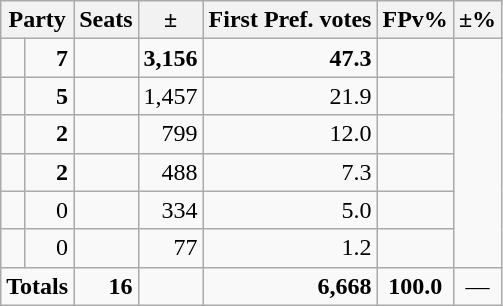<table class=wikitable>
<tr>
<th colspan=2 align=center>Party</th>
<th valign=top>Seats</th>
<th valign=top>±</th>
<th valign=top>First Pref. votes</th>
<th valign=top>FPv%</th>
<th valign=top>±%</th>
</tr>
<tr>
<td></td>
<td align=right><strong>7</strong></td>
<td align=right></td>
<td align=right><strong>3,156</strong></td>
<td align=right><strong>47.3</strong></td>
<td align=right></td>
</tr>
<tr>
<td></td>
<td align=right><strong>5</strong></td>
<td align=right></td>
<td align=right>1,457</td>
<td align=right>21.9</td>
<td align=right></td>
</tr>
<tr>
<td></td>
<td align=right><strong>2</strong></td>
<td align=right></td>
<td align=right>799</td>
<td align=right>12.0</td>
<td align=right></td>
</tr>
<tr>
<td></td>
<td align=right><strong>2</strong></td>
<td align=right></td>
<td align=right>488</td>
<td align=right>7.3</td>
<td align=right></td>
</tr>
<tr>
<td></td>
<td align=right>0</td>
<td align=right></td>
<td align=right>334</td>
<td align=right>5.0</td>
<td align=right></td>
</tr>
<tr>
<td></td>
<td align=right>0</td>
<td align=right></td>
<td align=right>77</td>
<td align=right>1.2</td>
<td align=right></td>
</tr>
<tr>
<td colspan=2 align=center><strong>Totals</strong></td>
<td align=right><strong>16</strong></td>
<td align=center></td>
<td align=right><strong>6,668</strong></td>
<td align=center><strong>100.0</strong></td>
<td align=center>—</td>
</tr>
</table>
